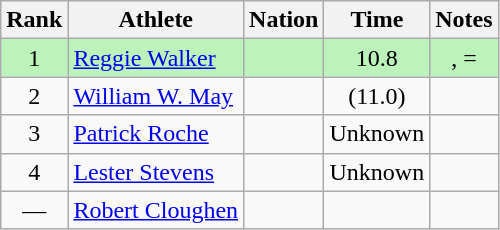<table class="wikitable sortable" style="text-align:center">
<tr>
<th>Rank</th>
<th>Athlete</th>
<th>Nation</th>
<th>Time</th>
<th>Notes</th>
</tr>
<tr style="background:#bbf3bb;">
<td>1</td>
<td align=left><a href='#'>Reggie Walker</a></td>
<td align=left></td>
<td>10.8</td>
<td>, =</td>
</tr>
<tr>
<td>2</td>
<td align=left><a href='#'>William W. May</a></td>
<td align=left></td>
<td>(11.0)</td>
<td></td>
</tr>
<tr>
<td>3</td>
<td align=left><a href='#'>Patrick Roche</a></td>
<td align=left></td>
<td>Unknown</td>
<td></td>
</tr>
<tr>
<td>4</td>
<td align=left><a href='#'>Lester Stevens</a></td>
<td align=left></td>
<td>Unknown</td>
<td></td>
</tr>
<tr>
<td>—</td>
<td align=left><a href='#'>Robert Cloughen</a></td>
<td align=left></td>
<td></td>
<td></td>
</tr>
</table>
